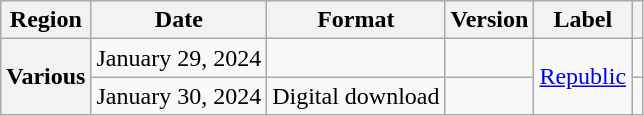<table class="wikitable plainrowheaders">
<tr>
<th scope="col">Region</th>
<th scope="col">Date</th>
<th scope="col">Format</th>
<th scope="col">Version</th>
<th scope="col">Label</th>
<th scope="col"></th>
</tr>
<tr>
<th scope="row" rowspan="2">Various</th>
<td>January 29, 2024</td>
<td></td>
<td></td>
<td rowspan="2"><a href='#'>Republic</a></td>
<td style="text-align:center;"></td>
</tr>
<tr>
<td>January 30, 2024</td>
<td>Digital download</td>
<td></td>
<td style="text-align:center;"></td>
</tr>
</table>
